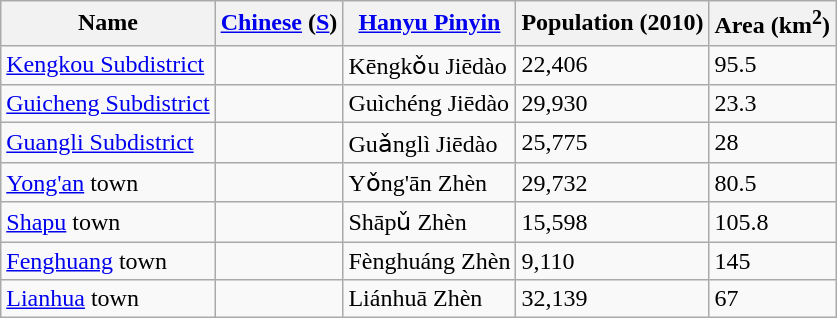<table class="wikitable">
<tr>
<th>Name</th>
<th><a href='#'>Chinese</a> (<a href='#'>S</a>)</th>
<th><a href='#'>Hanyu Pinyin</a></th>
<th>Population (2010)</th>
<th>Area (km<sup>2</sup>)</th>
</tr>
<tr>
<td><a href='#'>Kengkou Subdistrict</a></td>
<td></td>
<td>Kēngkǒu Jiēdào</td>
<td>22,406</td>
<td>95.5</td>
</tr>
<tr>
<td><a href='#'>Guicheng Subdistrict</a></td>
<td></td>
<td>Guìchéng Jiēdào</td>
<td>29,930</td>
<td>23.3</td>
</tr>
<tr>
<td><a href='#'>Guangli Subdistrict</a></td>
<td></td>
<td>Guǎnglì Jiēdào</td>
<td>25,775</td>
<td>28</td>
</tr>
<tr>
<td><a href='#'>Yong'an</a> town</td>
<td></td>
<td>Yǒng'ān Zhèn</td>
<td>29,732</td>
<td>80.5</td>
</tr>
<tr>
<td><a href='#'>Shapu</a> town</td>
<td></td>
<td>Shāpǔ Zhèn</td>
<td>15,598</td>
<td>105.8</td>
</tr>
<tr>
<td><a href='#'>Fenghuang</a> town</td>
<td></td>
<td>Fènghuáng Zhèn</td>
<td>9,110</td>
<td>145</td>
</tr>
<tr>
<td><a href='#'>Lianhua</a> town</td>
<td></td>
<td>Liánhuā Zhèn</td>
<td>32,139</td>
<td>67</td>
</tr>
</table>
